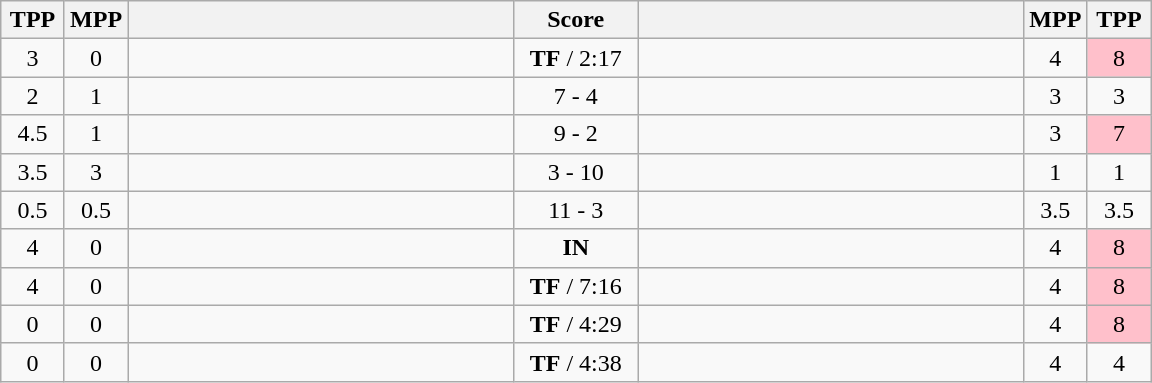<table class="wikitable" style="text-align: center;" |>
<tr>
<th width="35">TPP</th>
<th width="35">MPP</th>
<th width="250"></th>
<th width="75">Score</th>
<th width="250"></th>
<th width="35">MPP</th>
<th width="35">TPP</th>
</tr>
<tr>
<td>3</td>
<td>0</td>
<td style="text-align:left;"><strong></strong></td>
<td><strong>TF</strong> / 2:17</td>
<td style="text-align:left;"></td>
<td>4</td>
<td bgcolor=pink>8</td>
</tr>
<tr>
<td>2</td>
<td>1</td>
<td style="text-align:left;"><strong></strong></td>
<td>7 - 4</td>
<td style="text-align:left;"></td>
<td>3</td>
<td>3</td>
</tr>
<tr>
<td>4.5</td>
<td>1</td>
<td style="text-align:left;"><strong></strong></td>
<td>9 - 2</td>
<td style="text-align:left;"></td>
<td>3</td>
<td bgcolor=pink>7</td>
</tr>
<tr>
<td>3.5</td>
<td>3</td>
<td style="text-align:left;"></td>
<td>3 - 10</td>
<td style="text-align:left;"><strong></strong></td>
<td>1</td>
<td>1</td>
</tr>
<tr>
<td>0.5</td>
<td>0.5</td>
<td style="text-align:left;"><strong></strong></td>
<td>11 - 3</td>
<td style="text-align:left;"></td>
<td>3.5</td>
<td>3.5</td>
</tr>
<tr>
<td>4</td>
<td>0</td>
<td style="text-align:left;"><strong></strong></td>
<td><strong>IN</strong></td>
<td style="text-align:left;"></td>
<td>4</td>
<td bgcolor=pink>8</td>
</tr>
<tr>
<td>4</td>
<td>0</td>
<td style="text-align:left;"><strong></strong></td>
<td><strong>TF</strong> / 7:16</td>
<td style="text-align:left;"></td>
<td>4</td>
<td bgcolor=pink>8</td>
</tr>
<tr>
<td>0</td>
<td>0</td>
<td style="text-align:left;"><strong></strong></td>
<td><strong>TF</strong> / 4:29</td>
<td style="text-align:left;"></td>
<td>4</td>
<td bgcolor=pink>8</td>
</tr>
<tr>
<td>0</td>
<td>0</td>
<td style="text-align:left;"><strong></strong></td>
<td><strong>TF</strong> / 4:38</td>
<td style="text-align:left;"></td>
<td>4</td>
<td>4</td>
</tr>
</table>
